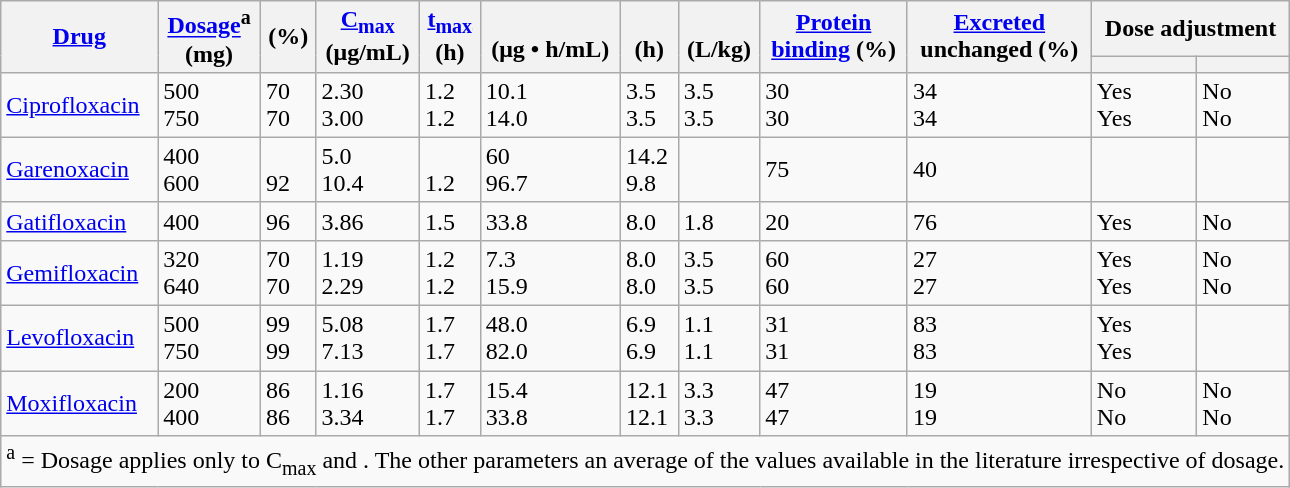<table class="wikitable">
<tr>
<th rowspan="2"><a href='#'>Drug</a></th>
<th rowspan="2"><a href='#'>Dosage</a><sup>a</sup><br>(mg)</th>
<th rowspan="2"> (%)</th>
<th rowspan="2"><a href='#'>C<sub>max</sub></a><br>(μg/mL)</th>
<th rowspan="2"><a href='#'>t<sub>max</sub></a><br>(h)</th>
<th rowspan="2"><br>(μg • h/mL)</th>
<th rowspan="2"><br>(h)</th>
<th rowspan="2"><br>(L/kg)</th>
<th rowspan="2"><a href='#'>Protein<br>binding</a> (%)</th>
<th rowspan="2"><a href='#'>Excreted</a><br>unchanged (%)</th>
<th colspan="2">Dose adjustment</th>
</tr>
<tr>
<th></th>
<th></th>
</tr>
<tr>
<td><a href='#'>Ciprofloxacin</a></td>
<td>500<br>750</td>
<td>70<br>70</td>
<td>2.30<br>3.00</td>
<td>1.2<br>1.2</td>
<td>10.1<br>14.0</td>
<td>3.5<br>3.5</td>
<td>3.5<br>3.5</td>
<td>30<br>30</td>
<td>34<br>34</td>
<td>Yes<br>Yes</td>
<td>No<br>No</td>
</tr>
<tr>
<td><a href='#'>Garenoxacin</a></td>
<td>400<br>600</td>
<td><br>92</td>
<td>5.0<br>10.4</td>
<td><br>1.2</td>
<td>60<br>96.7</td>
<td>14.2<br>9.8</td>
<td><br></td>
<td>75<br></td>
<td>40<br></td>
<td><br></td>
<td><br></td>
</tr>
<tr>
<td><a href='#'>Gatifloxacin</a></td>
<td>400</td>
<td>96</td>
<td>3.86</td>
<td>1.5</td>
<td>33.8</td>
<td>8.0</td>
<td>1.8</td>
<td>20</td>
<td>76</td>
<td>Yes</td>
<td>No</td>
</tr>
<tr>
<td><a href='#'>Gemifloxacin</a></td>
<td>320<br>640</td>
<td>70<br>70</td>
<td>1.19<br>2.29</td>
<td>1.2<br>1.2</td>
<td>7.3<br>15.9</td>
<td>8.0<br>8.0</td>
<td>3.5<br>3.5</td>
<td>60<br>60</td>
<td>27<br>27</td>
<td>Yes<br>Yes</td>
<td>No<br>No</td>
</tr>
<tr>
<td><a href='#'>Levofloxacin</a></td>
<td>500<br>750</td>
<td>99<br>99</td>
<td>5.08<br>7.13</td>
<td>1.7<br>1.7</td>
<td>48.0<br>82.0</td>
<td>6.9<br>6.9</td>
<td>1.1<br>1.1</td>
<td>31<br>31</td>
<td>83<br>83</td>
<td>Yes<br>Yes</td>
<td><br></td>
</tr>
<tr>
<td><a href='#'>Moxifloxacin</a></td>
<td>200<br>400</td>
<td>86<br>86</td>
<td>1.16<br>3.34</td>
<td>1.7<br>1.7</td>
<td>15.4<br>33.8</td>
<td>12.1<br>12.1</td>
<td>3.3<br>3.3</td>
<td>47<br>47</td>
<td>19<br>19</td>
<td>No<br>No</td>
<td>No<br>No</td>
</tr>
<tr class="sortbottom">
<td colspan="12"><sup>a</sup> = Dosage applies only to C<sub>max</sub> and . The other parameters an average of the values available in the literature irrespective of dosage.</td>
</tr>
</table>
